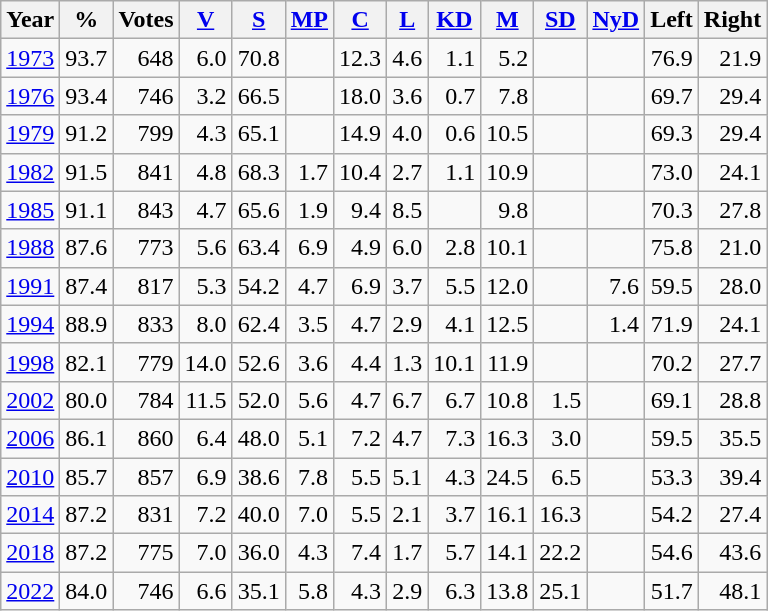<table class="wikitable sortable" style=text-align:right>
<tr>
<th>Year</th>
<th>%</th>
<th>Votes</th>
<th><a href='#'>V</a></th>
<th><a href='#'>S</a></th>
<th><a href='#'>MP</a></th>
<th><a href='#'>C</a></th>
<th><a href='#'>L</a></th>
<th><a href='#'>KD</a></th>
<th><a href='#'>M</a></th>
<th><a href='#'>SD</a></th>
<th><a href='#'>NyD</a></th>
<th>Left</th>
<th>Right</th>
</tr>
<tr>
<td align=left><a href='#'>1973</a></td>
<td>93.7</td>
<td>648</td>
<td>6.0</td>
<td>70.8</td>
<td></td>
<td>12.3</td>
<td>4.6</td>
<td>1.1</td>
<td>5.2</td>
<td></td>
<td></td>
<td>76.9</td>
<td>21.9</td>
</tr>
<tr>
<td align=left><a href='#'>1976</a></td>
<td>93.4</td>
<td>746</td>
<td>3.2</td>
<td>66.5</td>
<td></td>
<td>18.0</td>
<td>3.6</td>
<td>0.7</td>
<td>7.8</td>
<td></td>
<td></td>
<td>69.7</td>
<td>29.4</td>
</tr>
<tr>
<td align=left><a href='#'>1979</a></td>
<td>91.2</td>
<td>799</td>
<td>4.3</td>
<td>65.1</td>
<td></td>
<td>14.9</td>
<td>4.0</td>
<td>0.6</td>
<td>10.5</td>
<td></td>
<td></td>
<td>69.3</td>
<td>29.4</td>
</tr>
<tr>
<td align=left><a href='#'>1982</a></td>
<td>91.5</td>
<td>841</td>
<td>4.8</td>
<td>68.3</td>
<td>1.7</td>
<td>10.4</td>
<td>2.7</td>
<td>1.1</td>
<td>10.9</td>
<td></td>
<td></td>
<td>73.0</td>
<td>24.1</td>
</tr>
<tr>
<td align=left><a href='#'>1985</a></td>
<td>91.1</td>
<td>843</td>
<td>4.7</td>
<td>65.6</td>
<td>1.9</td>
<td>9.4</td>
<td>8.5</td>
<td></td>
<td>9.8</td>
<td></td>
<td></td>
<td>70.3</td>
<td>27.8</td>
</tr>
<tr>
<td align=left><a href='#'>1988</a></td>
<td>87.6</td>
<td>773</td>
<td>5.6</td>
<td>63.4</td>
<td>6.9</td>
<td>4.9</td>
<td>6.0</td>
<td>2.8</td>
<td>10.1</td>
<td></td>
<td></td>
<td>75.8</td>
<td>21.0</td>
</tr>
<tr>
<td align=left><a href='#'>1991</a></td>
<td>87.4</td>
<td>817</td>
<td>5.3</td>
<td>54.2</td>
<td>4.7</td>
<td>6.9</td>
<td>3.7</td>
<td>5.5</td>
<td>12.0</td>
<td></td>
<td>7.6</td>
<td>59.5</td>
<td>28.0</td>
</tr>
<tr>
<td align=left><a href='#'>1994</a></td>
<td>88.9</td>
<td>833</td>
<td>8.0</td>
<td>62.4</td>
<td>3.5</td>
<td>4.7</td>
<td>2.9</td>
<td>4.1</td>
<td>12.5</td>
<td></td>
<td>1.4</td>
<td>71.9</td>
<td>24.1</td>
</tr>
<tr>
<td align=left><a href='#'>1998</a></td>
<td>82.1</td>
<td>779</td>
<td>14.0</td>
<td>52.6</td>
<td>3.6</td>
<td>4.4</td>
<td>1.3</td>
<td>10.1</td>
<td>11.9</td>
<td></td>
<td></td>
<td>70.2</td>
<td>27.7</td>
</tr>
<tr>
<td align=left><a href='#'>2002</a></td>
<td>80.0</td>
<td>784</td>
<td>11.5</td>
<td>52.0</td>
<td>5.6</td>
<td>4.7</td>
<td>6.7</td>
<td>6.7</td>
<td>10.8</td>
<td>1.5</td>
<td></td>
<td>69.1</td>
<td>28.8</td>
</tr>
<tr>
<td align=left><a href='#'>2006</a></td>
<td>86.1</td>
<td>860</td>
<td>6.4</td>
<td>48.0</td>
<td>5.1</td>
<td>7.2</td>
<td>4.7</td>
<td>7.3</td>
<td>16.3</td>
<td>3.0</td>
<td></td>
<td>59.5</td>
<td>35.5</td>
</tr>
<tr>
<td align=left><a href='#'>2010</a></td>
<td>85.7</td>
<td>857</td>
<td>6.9</td>
<td>38.6</td>
<td>7.8</td>
<td>5.5</td>
<td>5.1</td>
<td>4.3</td>
<td>24.5</td>
<td>6.5</td>
<td></td>
<td>53.3</td>
<td>39.4</td>
</tr>
<tr>
<td align=left><a href='#'>2014</a></td>
<td>87.2</td>
<td>831</td>
<td>7.2</td>
<td>40.0</td>
<td>7.0</td>
<td>5.5</td>
<td>2.1</td>
<td>3.7</td>
<td>16.1</td>
<td>16.3</td>
<td></td>
<td>54.2</td>
<td>27.4</td>
</tr>
<tr>
<td align=left><a href='#'>2018</a></td>
<td>87.2</td>
<td>775</td>
<td>7.0</td>
<td>36.0</td>
<td>4.3</td>
<td>7.4</td>
<td>1.7</td>
<td>5.7</td>
<td>14.1</td>
<td>22.2</td>
<td></td>
<td>54.6</td>
<td>43.6</td>
</tr>
<tr>
<td align=left><a href='#'>2022</a></td>
<td>84.0</td>
<td>746</td>
<td>6.6</td>
<td>35.1</td>
<td>5.8</td>
<td>4.3</td>
<td>2.9</td>
<td>6.3</td>
<td>13.8</td>
<td>25.1</td>
<td></td>
<td>51.7</td>
<td>48.1</td>
</tr>
</table>
